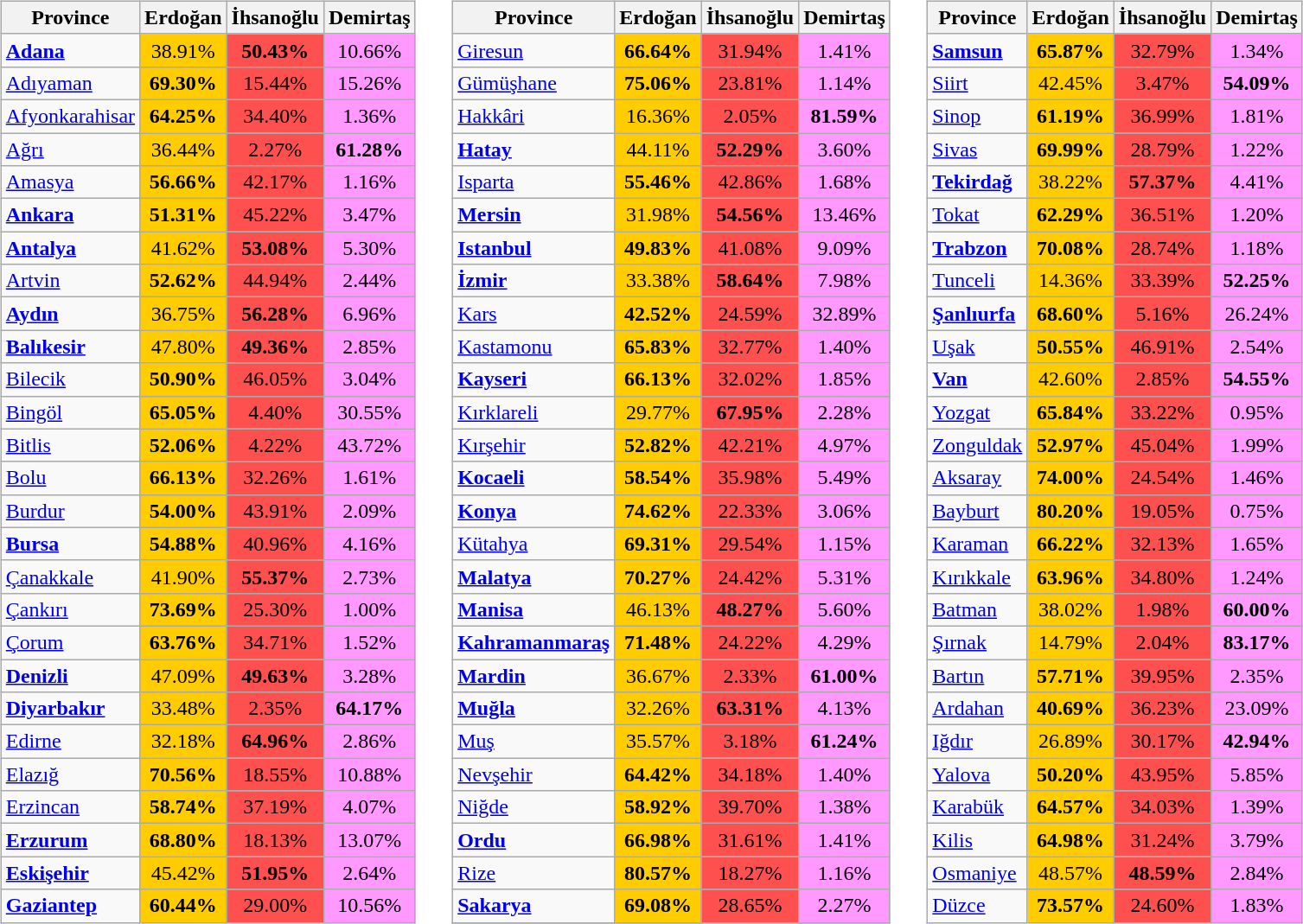<table>
<tr>
<td style="vertical-align:top"><br><table class="wikitable">
<tr>
<th>Province</th>
<th>Erdoğan</th>
<th>İhsanoğlu</th>
<th>Demirtaş</th>
</tr>
<tr>
<td><strong><a href='#'>Adana</a></strong></td>
<td style="background:#fc0; text-align:center;">38.91%</td>
<td style="background:#FF5050; text-align:center;"><strong>50.43%</strong></td>
<td style="background:#f9f; text-align:center;">10.66%</td>
</tr>
<tr>
<td><a href='#'>Adıyaman</a></td>
<td style="background:#fc0; text-align:center;"><strong>69.30%</strong></td>
<td style="background:#FF5050; text-align:center;">15.44%</td>
<td style="background:#f9f; text-align:center;">15.26%</td>
</tr>
<tr>
<td><a href='#'>Afyonkarahisar</a></td>
<td style="background:#fc0; text-align:center;"><strong>64.25%</strong></td>
<td style="background:#FF5050; text-align:center;">34.40%</td>
<td style="background:#f9f; text-align:center;">1.36%</td>
</tr>
<tr>
<td><a href='#'>Ağrı</a></td>
<td style="background:#fc0; text-align:center;">36.44%</td>
<td style="background:#FF5050; text-align:center;">2.27%</td>
<td style="background:#f9f; text-align:center;"><strong>61.28%</strong></td>
</tr>
<tr>
<td><a href='#'>Amasya</a></td>
<td style="background:#fc0; text-align:center;"><strong>56.66%</strong></td>
<td style="background:#FF5050; text-align:center;">42.17%</td>
<td style="background:#f9f; text-align:center;">1.16%</td>
</tr>
<tr>
<td><strong><a href='#'>Ankara</a></strong></td>
<td style="background:#fc0; text-align:center;"><strong>51.31%</strong></td>
<td style="background:#FF5050; text-align:center;">45.22%</td>
<td style="background:#f9f; text-align:center;">3.47%</td>
</tr>
<tr>
<td><strong><a href='#'>Antalya</a></strong></td>
<td style="background:#fc0; text-align:center;">41.62%</td>
<td style="background:#FF5050; text-align:center;"><strong>53.08%</strong></td>
<td style="background:#f9f; text-align:center;">5.30%</td>
</tr>
<tr>
<td><a href='#'>Artvin</a></td>
<td style="background:#fc0; text-align:center;"><strong>52.62%</strong></td>
<td style="background:#FF5050; text-align:center;">44.94%</td>
<td style="background:#f9f; text-align:center;">2.44%</td>
</tr>
<tr>
<td><strong><a href='#'>Aydın</a></strong></td>
<td style="background:#fc0; text-align:center;">36.75%</td>
<td style="background:#FF5050; text-align:center;"><strong>56.28%</strong></td>
<td style="background:#f9f; text-align:center;">6.96%</td>
</tr>
<tr>
<td><strong><a href='#'>Balıkesir</a></strong></td>
<td style="background:#fc0; text-align:center;">47.80%</td>
<td style="background:#FF5050; text-align:center;"><strong>49.36%</strong></td>
<td style="background:#f9f; text-align:center;">2.85%</td>
</tr>
<tr>
<td><a href='#'>Bilecik</a></td>
<td style="background:#fc0; text-align:center;"><strong>50.90%</strong></td>
<td style="background:#FF5050; text-align:center;">46.05%</td>
<td style="background:#f9f; text-align:center;">3.04%</td>
</tr>
<tr>
<td><a href='#'>Bingöl</a></td>
<td style="background:#fc0; text-align:center;"><strong>65.05%</strong></td>
<td style="background:#FF5050; text-align:center;">4.40%</td>
<td style="background:#f9f; text-align:center;">30.55%</td>
</tr>
<tr>
<td><a href='#'>Bitlis</a></td>
<td style="background:#fc0; text-align:center;"><strong>52.06%</strong></td>
<td style="background:#FF5050; text-align:center;">4.22%</td>
<td style="background:#f9f; text-align:center;">43.72%</td>
</tr>
<tr>
<td><a href='#'>Bolu</a></td>
<td style="background:#fc0; text-align:center;"><strong>66.13%</strong></td>
<td style="background:#FF5050; text-align:center;">32.26%</td>
<td style="background:#f9f; text-align:center;">1.61%</td>
</tr>
<tr>
<td><a href='#'>Burdur</a></td>
<td style="background:#fc0; text-align:center;"><strong>54.00%</strong></td>
<td style="background:#FF5050; text-align:center;">43.91%</td>
<td style="background:#f9f; text-align:center;">2.09%</td>
</tr>
<tr>
<td><strong><a href='#'>Bursa</a></strong></td>
<td style="background:#fc0; text-align:center;"><strong>54.88%</strong></td>
<td style="background:#FF5050; text-align:center;">40.96%</td>
<td style="background:#f9f; text-align:center;">4.16%</td>
</tr>
<tr>
<td><a href='#'>Çanakkale</a></td>
<td style="background:#fc0; text-align:center;">41.90%</td>
<td style="background:#FF5050; text-align:center;"><strong>55.37%</strong></td>
<td style="background:#f9f; text-align:center;">2.73%</td>
</tr>
<tr>
<td><a href='#'>Çankırı</a></td>
<td style="background:#fc0; text-align:center;"><strong>73.69%</strong></td>
<td style="background:#FF5050; text-align:center;">25.30%</td>
<td style="background:#f9f; text-align:center;">1.00%</td>
</tr>
<tr>
<td><a href='#'>Çorum</a></td>
<td style="background:#fc0; text-align:center;"><strong>63.76%</strong></td>
<td style="background:#FF5050; text-align:center;">34.71%</td>
<td style="background:#f9f; text-align:center;">1.52%</td>
</tr>
<tr>
<td><strong><a href='#'>Denizli</a></strong></td>
<td style="background:#fc0; text-align:center;">47.09%</td>
<td style="background:#FF5050; text-align:center;"><strong>49.63%</strong></td>
<td style="background:#f9f; text-align:center;">3.28%</td>
</tr>
<tr>
<td><strong><a href='#'>Diyarbakır</a></strong></td>
<td style="background:#fc0; text-align:center;">33.48%</td>
<td style="background:#FF5050; text-align:center;">2.35%</td>
<td style="background:#f9f; text-align:center;"><strong>64.17%</strong></td>
</tr>
<tr>
<td><a href='#'>Edirne</a></td>
<td style="background:#fc0; text-align:center;">32.18%</td>
<td style="background:#FF5050; text-align:center;"><strong>64.96%</strong></td>
<td style="background:#f9f; text-align:center;">2.86%</td>
</tr>
<tr>
<td><a href='#'>Elazığ</a></td>
<td style="background:#fc0; text-align:center;"><strong>70.56%</strong></td>
<td style="background:#FF5050; text-align:center;">18.55%</td>
<td style="background:#f9f; text-align:center;">10.88%</td>
</tr>
<tr>
<td><a href='#'>Erzincan</a></td>
<td style="background:#fc0; text-align:center;"><strong>58.74%</strong></td>
<td style="background:#FF5050; text-align:center;">37.19%</td>
<td style="background:#f9f; text-align:center;">4.07%</td>
</tr>
<tr>
<td><strong><a href='#'>Erzurum</a></strong></td>
<td style="background:#fc0; text-align:center;"><strong>68.80%</strong></td>
<td style="background:#FF5050; text-align:center;">18.13%</td>
<td style="background:#f9f; text-align:center;">13.07%</td>
</tr>
<tr>
<td><strong><a href='#'>Eskişehir</a></strong></td>
<td style="background:#fc0; text-align:center;">45.42%</td>
<td style="background:#FF5050; text-align:center;"><strong>51.95%</strong></td>
<td style="background:#f9f; text-align:center;">2.64%</td>
</tr>
<tr>
<td><strong><a href='#'>Gaziantep</a></strong></td>
<td style="background:#fc0; text-align:center;"><strong>60.44%</strong></td>
<td style="background:#FF5050; text-align:center;">29.00%</td>
<td style="background:#f9f; text-align:center;">10.56%</td>
</tr>
</table>
</td>
<td colwidth=2em> </td>
<td style="vertical-align:top"><br><table class="wikitable">
<tr>
<th>Province</th>
<th>Erdoğan</th>
<th>İhsanoğlu</th>
<th>Demirtaş</th>
</tr>
<tr>
<td><a href='#'>Giresun</a></td>
<td style="background:#fc0; text-align:center;"><strong>66.64%</strong></td>
<td style="background:#FF5050; text-align:center;">31.94%</td>
<td style="background:#f9f; text-align:center;">1.41%</td>
</tr>
<tr>
<td><a href='#'>Gümüşhane</a></td>
<td style="background:#fc0; text-align:center;"><strong>75.06%</strong></td>
<td style="background:#FF5050; text-align:center;">23.81%</td>
<td style="background:#f9f; text-align:center;">1.14%</td>
</tr>
<tr>
<td><a href='#'>Hakkâri</a></td>
<td style="background:#fc0; text-align:center;">16.36%</td>
<td style="background:#FF5050; text-align:center;">2.05%</td>
<td style="background:#f9f; text-align:center;"><strong>81.59%</strong></td>
</tr>
<tr>
<td><strong><a href='#'>Hatay</a></strong></td>
<td style="background:#fc0; text-align:center;">44.11%</td>
<td style="background:#FF5050; text-align:center;"><strong>52.29%</strong></td>
<td style="background:#f9f; text-align:center;">3.60%</td>
</tr>
<tr>
<td><a href='#'>Isparta</a></td>
<td style="background:#fc0; text-align:center;"><strong>55.46%</strong></td>
<td style="background:#FF5050; text-align:center;">42.86%</td>
<td style="background:#f9f; text-align:center;">1.68%</td>
</tr>
<tr>
<td><strong><a href='#'>Mersin</a></strong></td>
<td style="background:#fc0; text-align:center;">31.98%</td>
<td style="background:#FF5050; text-align:center;"><strong>54.56%</strong></td>
<td style="background:#f9f; text-align:center;">13.46%</td>
</tr>
<tr>
<td><strong><a href='#'>Istanbul</a></strong></td>
<td style="background:#fc0; text-align:center;"><strong>49.83%</strong></td>
<td style="background:#FF5050; text-align:center;">41.08%</td>
<td style="background:#f9f; text-align:center;">9.09%</td>
</tr>
<tr>
<td><strong><a href='#'>İzmir</a></strong></td>
<td style="background:#fc0; text-align:center;">33.38%</td>
<td style="background:#FF5050; text-align:center;"><strong>58.64%</strong></td>
<td style="background:#f9f; text-align:center;">7.98%</td>
</tr>
<tr>
<td><a href='#'>Kars</a></td>
<td style="background:#fc0; text-align:center;"><strong>42.52%</strong></td>
<td style="background:#FF5050; text-align:center;">24.59%</td>
<td style="background:#f9f; text-align:center;">32.89%</td>
</tr>
<tr>
<td><a href='#'>Kastamonu</a></td>
<td style="background:#fc0; text-align:center;"><strong>65.83%</strong></td>
<td style="background:#FF5050; text-align:center;">32.77%</td>
<td style="background:#f9f; text-align:center;">1.40%</td>
</tr>
<tr>
<td><strong><a href='#'>Kayseri</a></strong></td>
<td style="background:#fc0; text-align:center;"><strong>66.13%</strong></td>
<td style="background:#FF5050; text-align:center;">32.02%</td>
<td style="background:#f9f; text-align:center;">1.85%</td>
</tr>
<tr>
<td><a href='#'>Kırklareli</a></td>
<td style="background:#fc0; text-align:center;">29.77%</td>
<td style="background:#FF5050; text-align:center;"><strong>67.95%</strong></td>
<td style="background:#f9f; text-align:center;">2.28%</td>
</tr>
<tr>
<td><a href='#'>Kırşehir</a></td>
<td style="background:#fc0; text-align:center;"><strong>52.82%</strong></td>
<td style="background:#FF5050; text-align:center;">42.21%</td>
<td style="background:#f9f; text-align:center;">4.97%</td>
</tr>
<tr>
<td><strong><a href='#'>Kocaeli</a></strong></td>
<td style="background:#fc0; text-align:center;"><strong>58.54%</strong></td>
<td style="background:#FF5050; text-align:center;">35.98%</td>
<td style="background:#f9f; text-align:center;">5.49%</td>
</tr>
<tr>
<td><strong><a href='#'>Konya</a></strong></td>
<td style="background:#fc0; text-align:center;"><strong>74.62%</strong></td>
<td style="background:#FF5050; text-align:center;">22.33%</td>
<td style="background:#f9f; text-align:center;">3.06%</td>
</tr>
<tr>
<td><a href='#'>Kütahya</a></td>
<td style="background:#fc0; text-align:center;"><strong>69.31%</strong></td>
<td style="background:#FF5050; text-align:center;">29.54%</td>
<td style="background:#f9f; text-align:center;">1.15%</td>
</tr>
<tr>
<td><strong><a href='#'>Malatya</a></strong></td>
<td style="background:#fc0; text-align:center;"><strong>70.27%</strong></td>
<td style="background:#FF5050; text-align:center;">24.42%</td>
<td style="background:#f9f; text-align:center;">5.31%</td>
</tr>
<tr>
<td><strong><a href='#'>Manisa</a></strong></td>
<td style="background:#fc0; text-align:center;">46.13%</td>
<td style="background:#FF5050; text-align:center;"><strong>48.27%</strong></td>
<td style="background:#f9f; text-align:center;">5.60%</td>
</tr>
<tr>
<td><strong><a href='#'>Kahramanmaraş</a></strong></td>
<td style="background:#fc0; text-align:center;"><strong>71.48%</strong></td>
<td style="background:#FF5050; text-align:center;">24.22%</td>
<td style="background:#f9f; text-align:center;">4.29%</td>
</tr>
<tr>
<td><strong><a href='#'>Mardin</a></strong></td>
<td style="background:#fc0; text-align:center;">36.67%</td>
<td style="background:#FF5050; text-align:center;">2.33%</td>
<td style="background:#f9f; text-align:center;"><strong>61.00%</strong></td>
</tr>
<tr>
<td><strong><a href='#'>Muğla</a></strong></td>
<td style="background:#fc0; text-align:center;">32.26%</td>
<td style="background:#FF5050; text-align:center;"><strong>63.31%</strong></td>
<td style="background:#f9f; text-align:center;">4.13%</td>
</tr>
<tr>
<td><a href='#'>Muş</a></td>
<td style="background:#fc0; text-align:center;">35.57%</td>
<td style="background:#FF5050; text-align:center;">3.18%</td>
<td style="background:#f9f; text-align:center;"><strong>61.24%</strong></td>
</tr>
<tr>
<td><a href='#'>Nevşehir</a></td>
<td style="background:#fc0; text-align:center;"><strong>64.42%</strong></td>
<td style="background:#FF5050; text-align:center;">34.18%</td>
<td style="background:#f9f; text-align:center;">1.40%</td>
</tr>
<tr>
<td><a href='#'>Niğde</a></td>
<td style="background:#fc0; text-align:center;"><strong>58.92%</strong></td>
<td style="background:#FF5050; text-align:center;">39.70%</td>
<td style="background:#f9f; text-align:center;">1.38%</td>
</tr>
<tr>
<td><strong><a href='#'>Ordu</a></strong></td>
<td style="background:#fc0; text-align:center;"><strong>66.98%</strong></td>
<td style="background:#FF5050; text-align:center;">31.61%</td>
<td style="background:#f9f; text-align:center;">1.41%</td>
</tr>
<tr>
<td><a href='#'>Rize</a></td>
<td style="background:#fc0; text-align:center;"><strong>80.57%</strong></td>
<td style="background:#FF5050; text-align:center;">18.27%</td>
<td style="background:#f9f; text-align:center;">1.16%</td>
</tr>
<tr>
<td><strong><a href='#'>Sakarya</a></strong></td>
<td style="background:#fc0; text-align:center;"><strong>69.08%</strong></td>
<td style="background:#FF5050; text-align:center;">28.65%</td>
<td style="background:#f9f; text-align:center;">2.27%</td>
</tr>
<tr>
</tr>
</table>
</td>
<td colwidth=2em> </td>
<td style="vertical-align:top"><br><table class="wikitable">
<tr>
<th>Province</th>
<th>Erdoğan</th>
<th>İhsanoğlu</th>
<th>Demirtaş</th>
</tr>
<tr>
<td><strong><a href='#'>Samsun</a></strong></td>
<td style="background:#fc0; text-align:center;"><strong>65.87%</strong></td>
<td style="background:#FF5050; text-align:center;">32.79%</td>
<td style="background:#f9f; text-align:center;">1.34%</td>
</tr>
<tr>
<td><a href='#'>Siirt</a></td>
<td style="background:#fc0; text-align:center;">42.45%</td>
<td style="background:#FF5050; text-align:center;">3.47%</td>
<td style="background:#f9f; text-align:center;"><strong>54.09%</strong></td>
</tr>
<tr>
<td><a href='#'>Sinop</a></td>
<td style="background:#fc0; text-align:center;"><strong>61.19%</strong></td>
<td style="background:#FF5050; text-align:center;">36.99%</td>
<td style="background:#f9f; text-align:center;">1.81%</td>
</tr>
<tr>
<td><a href='#'>Sivas</a></td>
<td style="background:#fc0; text-align:center;"><strong>69.99%</strong></td>
<td style="background:#FF5050; text-align:center;">28.79%</td>
<td style="background:#f9f; text-align:center;">1.22%</td>
</tr>
<tr>
<td><strong><a href='#'>Tekirdağ</a></strong></td>
<td style="background:#fc0; text-align:center;">38.22%</td>
<td style="background:#FF5050; text-align:center;"><strong>57.37%</strong></td>
<td style="background:#f9f; text-align:center;">4.41%</td>
</tr>
<tr>
<td><a href='#'>Tokat</a></td>
<td style="background:#fc0; text-align:center;"><strong>62.29%</strong></td>
<td style="background:#FF5050; text-align:center;">36.51%</td>
<td style="background:#f9f; text-align:center;">1.20%</td>
</tr>
<tr>
<td><strong><a href='#'>Trabzon</a></strong></td>
<td style="background:#fc0; text-align:center;"><strong>70.08%</strong></td>
<td style="background:#FF5050; text-align:center;">28.74%</td>
<td style="background:#f9f; text-align:center;">1.18%</td>
</tr>
<tr>
<td><a href='#'>Tunceli</a></td>
<td style="background:#fc0; text-align:center;">14.36%</td>
<td style="background:#FF5050; text-align:center;">33.39%</td>
<td style="background:#f9f; text-align:center;"><strong>52.25%</strong></td>
</tr>
<tr>
<td><strong><a href='#'>Şanlıurfa</a></strong></td>
<td style="background:#fc0; text-align:center;"><strong>68.60%</strong></td>
<td style="background:#FF5050; text-align:center;">5.16%</td>
<td style="background:#f9f; text-align:center;">26.24%</td>
</tr>
<tr>
<td><a href='#'>Uşak</a></td>
<td style="background:#fc0; text-align:center;"><strong>50.55%</strong></td>
<td style="background:#FF5050; text-align:center;">46.91%</td>
<td style="background:#f9f; text-align:center;">2.54%</td>
</tr>
<tr>
<td><strong><a href='#'>Van</a></strong></td>
<td style="background:#fc0; text-align:center;">42.60%</td>
<td style="background:#FF5050; text-align:center;">2.85%</td>
<td style="background:#f9f; text-align:center;"><strong>54.55%</strong></td>
</tr>
<tr>
<td><a href='#'>Yozgat</a></td>
<td style="background:#fc0; text-align:center;"><strong>65.84%</strong></td>
<td style="background:#FF5050; text-align:center;">33.22%</td>
<td style="background:#f9f; text-align:center;">0.95%</td>
</tr>
<tr>
<td><a href='#'>Zonguldak</a></td>
<td style="background:#fc0; text-align:center;"><strong>52.97%</strong></td>
<td style="background:#FF5050; text-align:center;">45.04%</td>
<td style="background:#f9f; text-align:center;">1.99%</td>
</tr>
<tr>
<td><a href='#'>Aksaray</a></td>
<td style="background:#fc0; text-align:center;"><strong>74.00%</strong></td>
<td style="background:#FF5050; text-align:center;">24.54%</td>
<td style="background:#f9f; text-align:center;">1.46%</td>
</tr>
<tr>
<td><a href='#'>Bayburt</a></td>
<td style="background:#fc0; text-align:center;"><strong>80.20%</strong></td>
<td style="background:#FF5050; text-align:center;">19.05%</td>
<td style="background:#f9f; text-align:center;">0.75%</td>
</tr>
<tr>
<td><a href='#'>Karaman</a></td>
<td style="background:#fc0; text-align:center;"><strong>66.22%</strong></td>
<td style="background:#FF5050; text-align:center;">32.13%</td>
<td style="background:#f9f; text-align:center;">1.65%</td>
</tr>
<tr>
<td><a href='#'>Kırıkkale</a></td>
<td style="background:#fc0; text-align:center;"><strong>63.96%</strong></td>
<td style="background:#FF5050; text-align:center;">34.80%</td>
<td style="background:#f9f; text-align:center;">1.24%</td>
</tr>
<tr>
<td><a href='#'>Batman</a></td>
<td style="background:#fc0; text-align:center;">38.02%</td>
<td style="background:#FF5050; text-align:center;">1.98%</td>
<td style="background:#f9f; text-align:center;"><strong>60.00%</strong></td>
</tr>
<tr>
<td><a href='#'>Şırnak</a></td>
<td style="background:#fc0; text-align:center;">14.79%</td>
<td style="background:#FF5050; text-align:center;">2.04%</td>
<td style="background:#f9f; text-align:center;"><strong>83.17%</strong></td>
</tr>
<tr>
<td><a href='#'>Bartın</a></td>
<td style="background:#fc0; text-align:center;"><strong>57.71%</strong></td>
<td style="background:#FF5050; text-align:center;">39.95%</td>
<td style="background:#f9f; text-align:center;">2.35%</td>
</tr>
<tr>
<td><a href='#'>Ardahan</a></td>
<td style="background:#fc0; text-align:center;"><strong>40.69%</strong></td>
<td style="background:#FF5050; text-align:center;">36.23%</td>
<td style="background:#f9f; text-align:center;">23.09%</td>
</tr>
<tr>
<td><a href='#'>Iğdır</a></td>
<td style="background:#fc0; text-align:center;">26.89%</td>
<td style="background:#FF5050; text-align:center;">30.17%</td>
<td style="background:#f9f; text-align:center;"><strong>42.94%</strong></td>
</tr>
<tr>
<td><a href='#'>Yalova</a></td>
<td style="background:#fc0; text-align:center;"><strong>50.20%</strong></td>
<td style="background:#FF5050; text-align:center;">43.95%</td>
<td style="background:#f9f; text-align:center;">5.85%</td>
</tr>
<tr>
<td><a href='#'>Karabük</a></td>
<td style="background:#fc0; text-align:center;"><strong>64.57%</strong></td>
<td style="background:#FF5050; text-align:center;">34.03%</td>
<td style="background:#f9f; text-align:center;">1.39%</td>
</tr>
<tr>
<td><a href='#'>Kilis</a></td>
<td style="background:#fc0; text-align:center;"><strong>64.98%</strong></td>
<td style="background:#FF5050; text-align:center;">31.24%</td>
<td style="background:#f9f; text-align:center;">3.79%</td>
</tr>
<tr>
<td><a href='#'>Osmaniye</a></td>
<td style="background:#fc0; text-align:center;">48.57%</td>
<td style="background:#FF5050; text-align:center;"><strong>48.59%</strong></td>
<td style="background:#f9f; text-align:center;">2.84%</td>
</tr>
<tr>
<td><a href='#'>Düzce</a></td>
<td style="background:#fc0; text-align:center;"><strong>73.57%</strong></td>
<td style="background:#FF5050; text-align:center;">24.60%</td>
<td style="background:#f9f; text-align:center;">1.83%</td>
</tr>
</table>
</td>
</tr>
</table>
